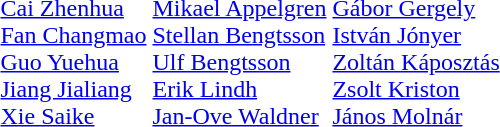<table>
<tr>
<td></td>
<td><br><a href='#'>Cai Zhenhua</a><br><a href='#'>Fan Changmao</a><br><a href='#'>Guo Yuehua</a><br><a href='#'>Jiang Jialiang</a><br><a href='#'>Xie Saike</a></td>
<td><br><a href='#'>Mikael Appelgren</a><br><a href='#'>Stellan Bengtsson</a><br><a href='#'>Ulf Bengtsson</a><br><a href='#'>Erik Lindh</a><br><a href='#'>Jan-Ove Waldner</a></td>
<td><br><a href='#'>Gábor Gergely</a><br><a href='#'>István Jónyer</a><br><a href='#'>Zoltán Káposztás</a><br><a href='#'>Zsolt Kriston</a><br><a href='#'>János Molnár</a></td>
</tr>
</table>
